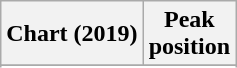<table class="wikitable sortable plainrowheaders" style="text-align:center">
<tr>
<th scope="col">Chart (2019)</th>
<th scope="col">Peak<br>position</th>
</tr>
<tr>
</tr>
<tr>
</tr>
<tr>
</tr>
</table>
